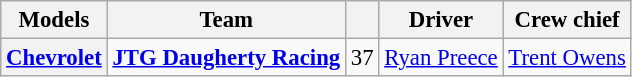<table class="wikitable" style="font-size: 95%;">
<tr>
<th>Models</th>
<th>Team</th>
<th></th>
<th>Driver</th>
<th>Crew chief</th>
</tr>
<tr>
<th><a href='#'>Chevrolet</a></th>
<td style="text-align:center;"><strong><a href='#'>JTG Daugherty Racing</a></strong></td>
<td>37</td>
<td><a href='#'>Ryan Preece</a></td>
<td><a href='#'>Trent Owens</a></td>
</tr>
</table>
